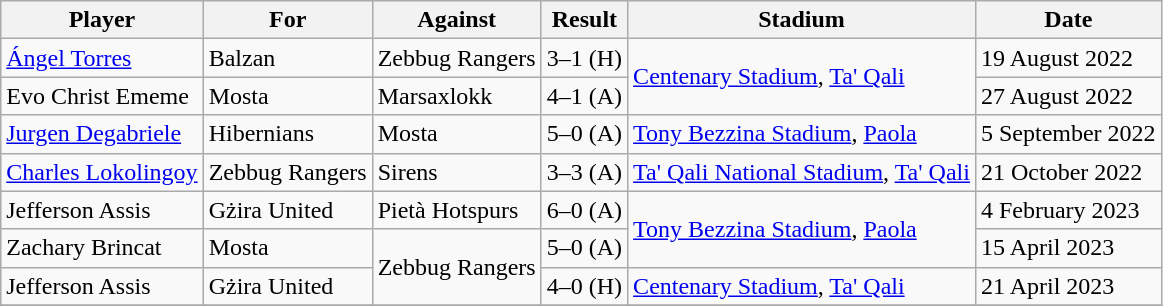<table class="wikitable">
<tr>
<th>Player</th>
<th>For</th>
<th>Against</th>
<th>Result</th>
<th>Stadium</th>
<th>Date</th>
</tr>
<tr>
<td> <a href='#'>Ángel Torres</a></td>
<td>Balzan</td>
<td>Zebbug Rangers</td>
<td>3–1 (H)</td>
<td rowspan="2"><a href='#'>Centenary Stadium</a>, <a href='#'>Ta' Qali</a></td>
<td>19 August 2022</td>
</tr>
<tr>
<td> Evo Christ Ememe</td>
<td>Mosta</td>
<td>Marsaxlokk</td>
<td>4–1 (A)</td>
<td>27 August 2022</td>
</tr>
<tr>
<td> <a href='#'>Jurgen Degabriele</a></td>
<td>Hibernians</td>
<td>Mosta</td>
<td>5–0 (A)</td>
<td><a href='#'>Tony Bezzina Stadium</a>, <a href='#'>Paola</a></td>
<td>5 September 2022</td>
</tr>
<tr>
<td> <a href='#'>Charles Lokolingoy</a></td>
<td>Zebbug Rangers</td>
<td>Sirens</td>
<td>3–3 (A)</td>
<td><a href='#'>Ta' Qali National Stadium</a>, <a href='#'>Ta' Qali</a></td>
<td>21 October 2022</td>
</tr>
<tr>
<td> Jefferson Assis</td>
<td>Gżira United</td>
<td>Pietà Hotspurs</td>
<td>6–0 (A)</td>
<td rowspan="2"><a href='#'>Tony Bezzina Stadium</a>, <a href='#'>Paola</a></td>
<td>4 February 2023</td>
</tr>
<tr>
<td> Zachary Brincat</td>
<td>Mosta</td>
<td rowspan="2">Zebbug Rangers</td>
<td>5–0 (A)</td>
<td>15 April 2023</td>
</tr>
<tr>
<td> Jefferson Assis</td>
<td>Gżira United</td>
<td>4–0 (H)</td>
<td><a href='#'>Centenary Stadium</a>, <a href='#'>Ta' Qali</a></td>
<td>21 April 2023</td>
</tr>
<tr>
</tr>
</table>
